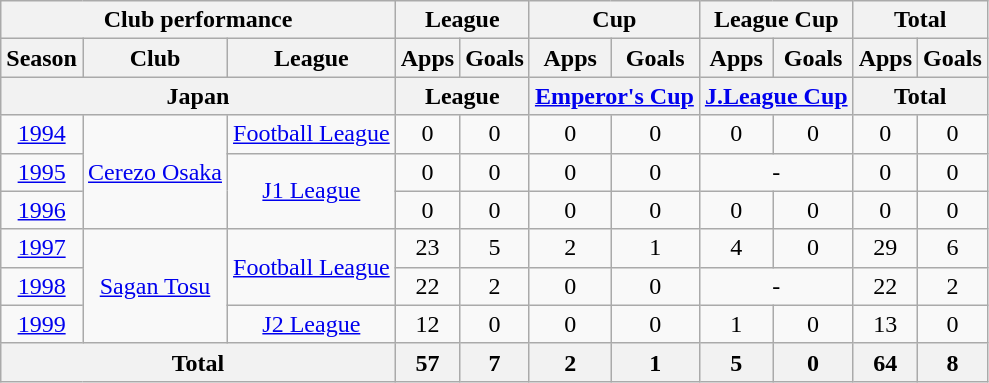<table class="wikitable" style="text-align:center;">
<tr>
<th colspan=3>Club performance</th>
<th colspan=2>League</th>
<th colspan=2>Cup</th>
<th colspan=2>League Cup</th>
<th colspan=2>Total</th>
</tr>
<tr>
<th>Season</th>
<th>Club</th>
<th>League</th>
<th>Apps</th>
<th>Goals</th>
<th>Apps</th>
<th>Goals</th>
<th>Apps</th>
<th>Goals</th>
<th>Apps</th>
<th>Goals</th>
</tr>
<tr>
<th colspan=3>Japan</th>
<th colspan=2>League</th>
<th colspan=2><a href='#'>Emperor's Cup</a></th>
<th colspan=2><a href='#'>J.League Cup</a></th>
<th colspan=2>Total</th>
</tr>
<tr>
<td><a href='#'>1994</a></td>
<td rowspan="3"><a href='#'>Cerezo Osaka</a></td>
<td><a href='#'>Football League</a></td>
<td>0</td>
<td>0</td>
<td>0</td>
<td>0</td>
<td>0</td>
<td>0</td>
<td>0</td>
<td>0</td>
</tr>
<tr>
<td><a href='#'>1995</a></td>
<td rowspan="2"><a href='#'>J1 League</a></td>
<td>0</td>
<td>0</td>
<td>0</td>
<td>0</td>
<td colspan="2">-</td>
<td>0</td>
<td>0</td>
</tr>
<tr>
<td><a href='#'>1996</a></td>
<td>0</td>
<td>0</td>
<td>0</td>
<td>0</td>
<td>0</td>
<td>0</td>
<td>0</td>
<td>0</td>
</tr>
<tr>
<td><a href='#'>1997</a></td>
<td rowspan="3"><a href='#'>Sagan Tosu</a></td>
<td rowspan="2"><a href='#'>Football League</a></td>
<td>23</td>
<td>5</td>
<td>2</td>
<td>1</td>
<td>4</td>
<td>0</td>
<td>29</td>
<td>6</td>
</tr>
<tr>
<td><a href='#'>1998</a></td>
<td>22</td>
<td>2</td>
<td>0</td>
<td>0</td>
<td colspan="2">-</td>
<td>22</td>
<td>2</td>
</tr>
<tr>
<td><a href='#'>1999</a></td>
<td><a href='#'>J2 League</a></td>
<td>12</td>
<td>0</td>
<td>0</td>
<td>0</td>
<td>1</td>
<td>0</td>
<td>13</td>
<td>0</td>
</tr>
<tr>
<th colspan=3>Total</th>
<th>57</th>
<th>7</th>
<th>2</th>
<th>1</th>
<th>5</th>
<th>0</th>
<th>64</th>
<th>8</th>
</tr>
</table>
